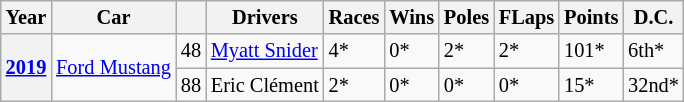<table class="wikitable" style="font-size:85%">
<tr>
<th>Year</th>
<th>Car</th>
<th></th>
<th>Drivers</th>
<th>Races</th>
<th>Wins</th>
<th>Poles</th>
<th>FLaps</th>
<th>Points</th>
<th>D.C.</th>
</tr>
<tr>
<th rowspan=2><a href='#'>2019</a></th>
<td rowspan=2><a href='#'>Ford Mustang</a></td>
<td>48</td>
<td> <a href='#'>Myatt Snider</a></td>
<td>4*</td>
<td>0*</td>
<td>2*</td>
<td>2*</td>
<td>101*</td>
<td>6th*</td>
</tr>
<tr>
<td>88</td>
<td> Eric Clément</td>
<td>2*</td>
<td>0*</td>
<td>0*</td>
<td>0*</td>
<td>15*</td>
<td>32nd*</td>
</tr>
</table>
